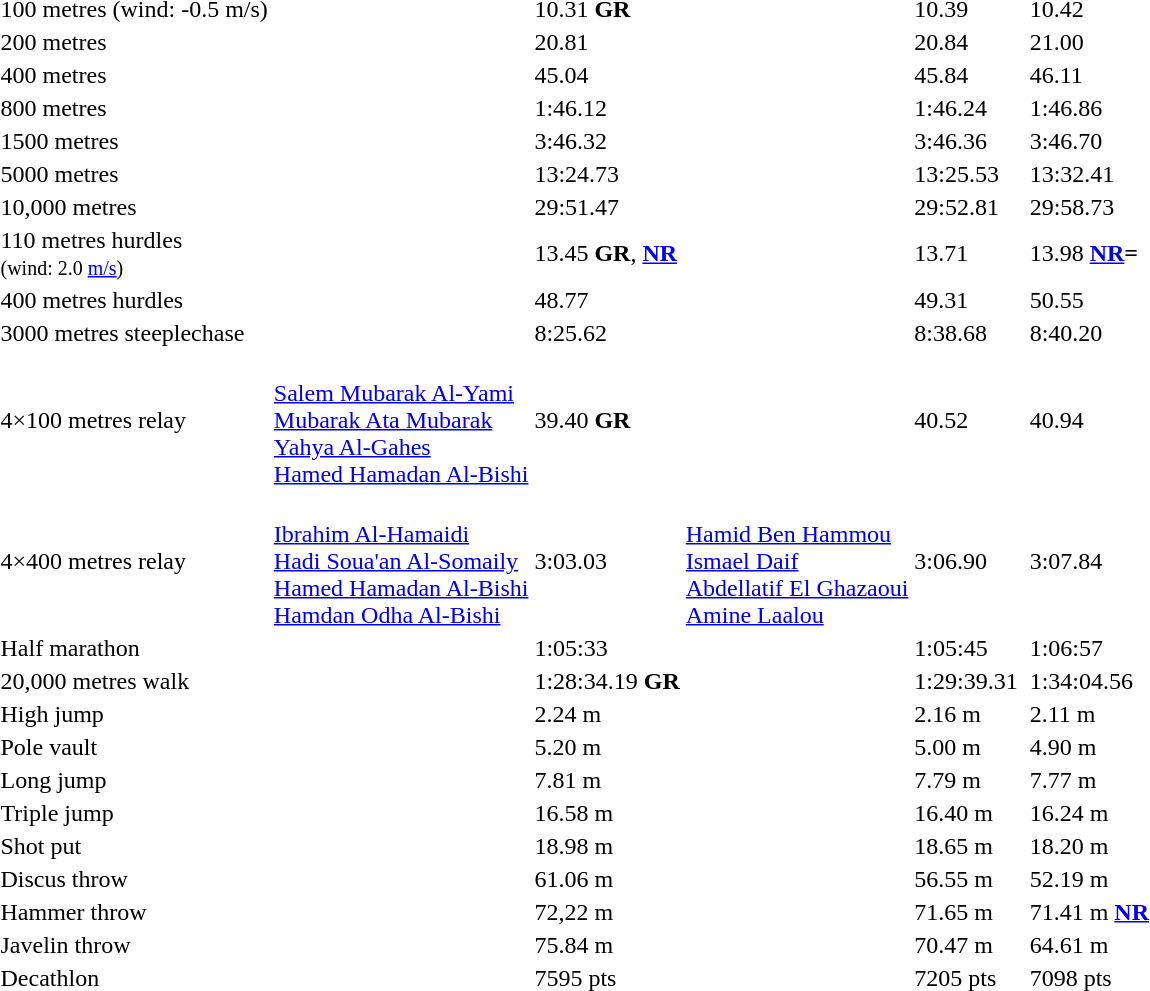<table>
<tr>
<td>100 metres (wind: -0.5 m/s)</td>
<td></td>
<td>10.31 <strong>GR</strong></td>
<td></td>
<td>10.39</td>
<td></td>
<td>10.42</td>
</tr>
<tr>
<td>200 metres</td>
<td></td>
<td>20.81</td>
<td></td>
<td>20.84</td>
<td></td>
<td>21.00</td>
</tr>
<tr>
<td>400 metres</td>
<td></td>
<td>45.04</td>
<td></td>
<td>45.84</td>
<td></td>
<td>46.11</td>
</tr>
<tr>
<td>800 metres</td>
<td></td>
<td>1:46.12</td>
<td></td>
<td>1:46.24</td>
<td></td>
<td>1:46.86</td>
</tr>
<tr>
<td>1500 metres</td>
<td></td>
<td>3:46.32</td>
<td></td>
<td>3:46.36</td>
<td></td>
<td>3:46.70</td>
</tr>
<tr>
<td>5000 metres</td>
<td></td>
<td>13:24.73</td>
<td></td>
<td>13:25.53</td>
<td></td>
<td>13:32.41</td>
</tr>
<tr>
<td>10,000 metres</td>
<td></td>
<td>29:51.47</td>
<td></td>
<td>29:52.81</td>
<td></td>
<td>29:58.73</td>
</tr>
<tr>
<td>110 metres hurdles<br><small>(wind: 2.0 <a href='#'>m/s</a>)</small></td>
<td></td>
<td>13.45 <strong>GR</strong>,  <strong><a href='#'>NR</a></strong></td>
<td></td>
<td>13.71</td>
<td></td>
<td>13.98 <strong><a href='#'>NR</a>=</strong></td>
</tr>
<tr>
<td>400 metres hurdles</td>
<td></td>
<td>48.77</td>
<td></td>
<td>49.31</td>
<td></td>
<td>50.55</td>
</tr>
<tr>
<td>3000 metres steeplechase</td>
<td></td>
<td>8:25.62</td>
<td></td>
<td>8:38.68</td>
<td></td>
<td>8:40.20</td>
</tr>
<tr>
<td>4×100 metres relay</td>
<td><br><a href='#'>Salem Mubarak Al-Yami</a><br><a href='#'>Mubarak Ata Mubarak</a><br><a href='#'>Yahya Al-Gahes</a><br><a href='#'>Hamed Hamadan Al-Bishi</a></td>
<td>39.40 <strong>GR</strong></td>
<td></td>
<td>40.52</td>
<td></td>
<td>40.94</td>
</tr>
<tr>
<td>4×400 metres relay</td>
<td><br><a href='#'>Ibrahim Al-Hamaidi</a><br><a href='#'>Hadi Soua'an Al-Somaily</a><br><a href='#'>Hamed Hamadan Al-Bishi</a><br><a href='#'>Hamdan Odha Al-Bishi</a></td>
<td>3:03.03</td>
<td><br><a href='#'>Hamid Ben Hammou</a><br><a href='#'>Ismael Daif</a><br><a href='#'>Abdellatif El Ghazaoui</a><br><a href='#'>Amine Laalou</a></td>
<td>3:06.90</td>
<td></td>
<td>3:07.84</td>
</tr>
<tr>
<td>Half marathon</td>
<td></td>
<td>1:05:33</td>
<td></td>
<td>1:05:45</td>
<td></td>
<td>1:06:57</td>
</tr>
<tr>
<td>20,000 metres walk</td>
<td></td>
<td>1:28:34.19 <strong>GR</strong></td>
<td></td>
<td>1:29:39.31</td>
<td></td>
<td>1:34:04.56</td>
</tr>
<tr>
<td>High jump</td>
<td></td>
<td>2.24 m</td>
<td></td>
<td>2.16 m</td>
<td><br></td>
<td>2.11 m</td>
</tr>
<tr>
<td>Pole vault</td>
<td></td>
<td>5.20 m</td>
<td></td>
<td>5.00 m</td>
<td></td>
<td>4.90 m</td>
</tr>
<tr>
<td>Long jump</td>
<td></td>
<td>7.81 m</td>
<td></td>
<td>7.79 m</td>
<td></td>
<td>7.77 m</td>
</tr>
<tr>
<td>Triple jump</td>
<td></td>
<td>16.58 m</td>
<td></td>
<td>16.40 m</td>
<td></td>
<td>16.24 m</td>
</tr>
<tr>
<td>Shot put</td>
<td></td>
<td>18.98 m</td>
<td></td>
<td>18.65 m</td>
<td></td>
<td>18.20 m</td>
</tr>
<tr>
<td>Discus throw</td>
<td></td>
<td>61.06 m</td>
<td></td>
<td>56.55 m</td>
<td></td>
<td>52.19 m</td>
</tr>
<tr>
<td>Hammer throw</td>
<td></td>
<td>72,22 m</td>
<td></td>
<td>71.65 m</td>
<td></td>
<td>71.41 m <strong><a href='#'>NR</a></strong></td>
</tr>
<tr>
<td>Javelin throw</td>
<td></td>
<td>75.84 m</td>
<td></td>
<td>70.47 m</td>
<td></td>
<td>64.61 m</td>
</tr>
<tr>
<td>Decathlon</td>
<td></td>
<td>7595 pts</td>
<td></td>
<td>7205 pts</td>
<td></td>
<td>7098 pts</td>
</tr>
</table>
